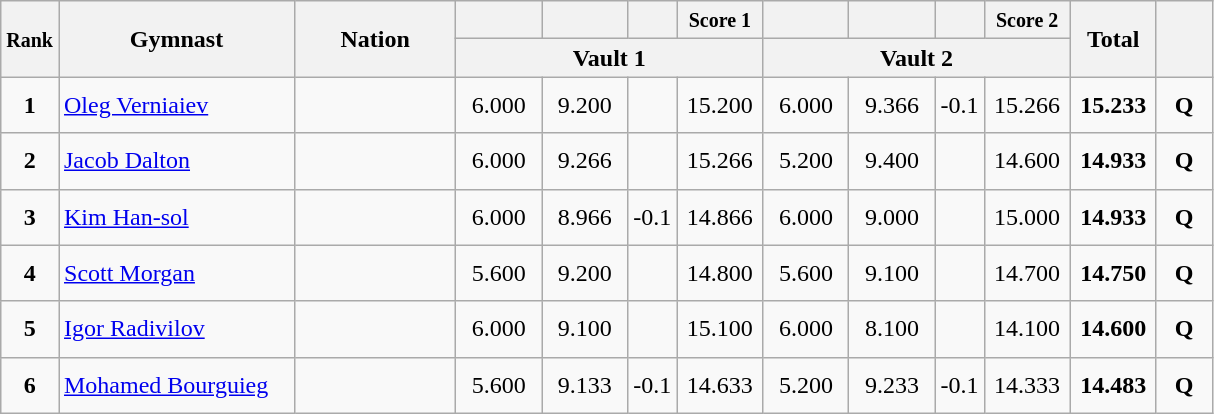<table class="wikitable sortable" style="text-align:center;">
<tr>
<th rowspan="2" style="width:15px;"><small>Rank</small></th>
<th rowspan="2" style="width:150px;">Gymnast</th>
<th rowspan="2" style="width:100px;">Nation</th>
<th style="width:50px;"><small></small></th>
<th style="width:50px;"><small></small></th>
<th style="width:20px;"><small></small></th>
<th style="width:50px;"><small>Score 1</small></th>
<th style="width:50px;"><small></small></th>
<th style="width:50px;"><small></small></th>
<th style="width:20px;"><small></small></th>
<th style="width:50px;"><small>Score 2</small></th>
<th rowspan="2" style="width:50px;">Total</th>
<th rowspan="2" style="width:30px;"><small></small></th>
</tr>
<tr>
<th colspan="4">Vault 1</th>
<th colspan="4">Vault 2</th>
</tr>
<tr>
<td scope="row" style="text-align:center"><strong>1</strong></td>
<td style="height:30px; text-align:left;"><a href='#'>Oleg Verniaiev</a></td>
<td style="text-align:left;"></td>
<td>6.000</td>
<td>9.200</td>
<td></td>
<td>15.200</td>
<td>6.000</td>
<td>9.366</td>
<td>-0.1</td>
<td>15.266</td>
<td><strong>15.233</strong></td>
<td><strong>Q</strong></td>
</tr>
<tr>
<td scope="row" style="text-align:center"><strong>2</strong></td>
<td style="height:30px; text-align:left;"><a href='#'>Jacob Dalton</a></td>
<td style="text-align:left;"></td>
<td>6.000</td>
<td>9.266</td>
<td></td>
<td>15.266</td>
<td>5.200</td>
<td>9.400</td>
<td></td>
<td>14.600</td>
<td><strong>14.933</strong></td>
<td><strong>Q</strong></td>
</tr>
<tr>
<td scope="row" style="text-align:center"><strong>3</strong></td>
<td style="height:30px; text-align:left;"><a href='#'>Kim Han-sol</a></td>
<td style="text-align:left;"></td>
<td>6.000</td>
<td>8.966</td>
<td>-0.1</td>
<td>14.866</td>
<td>6.000</td>
<td>9.000</td>
<td></td>
<td>15.000</td>
<td><strong>14.933</strong></td>
<td><strong>Q</strong></td>
</tr>
<tr>
<td scope="row" style="text-align:center"><strong>4</strong></td>
<td style="height:30px; text-align:left;"><a href='#'>Scott Morgan</a></td>
<td style="text-align:left;"></td>
<td>5.600</td>
<td>9.200</td>
<td></td>
<td>14.800</td>
<td>5.600</td>
<td>9.100</td>
<td></td>
<td>14.700</td>
<td><strong>14.750</strong></td>
<td><strong>Q</strong></td>
</tr>
<tr>
<td scope="row" style="text-align:center"><strong>5</strong></td>
<td style="height:30px; text-align:left;"><a href='#'>Igor Radivilov</a></td>
<td style="text-align:left;"></td>
<td>6.000</td>
<td>9.100</td>
<td></td>
<td>15.100</td>
<td>6.000</td>
<td>8.100</td>
<td></td>
<td>14.100</td>
<td><strong>14.600</strong></td>
<td><strong>Q</strong></td>
</tr>
<tr>
<td scope="row" style="text-align:center"><strong>6</strong></td>
<td style="height:30px; text-align:left;"><a href='#'>Mohamed Bourguieg</a></td>
<td style="text-align:left;"></td>
<td>5.600</td>
<td>9.133</td>
<td>-0.1</td>
<td>14.633</td>
<td>5.200</td>
<td>9.233</td>
<td>-0.1</td>
<td>14.333</td>
<td><strong>14.483</strong></td>
<td><strong>Q</strong></td>
</tr>
</table>
